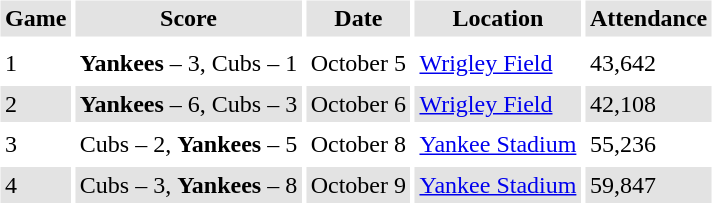<table border="0" cellspacing="3" cellpadding="3">
<tr style="background: #e3e3e3;">
<th>Game</th>
<th>Score</th>
<th>Date</th>
<th>Location</th>
<th>Attendance</th>
</tr>
<tr style="background: #e3e3e3;">
</tr>
<tr>
<td>1</td>
<td><strong>Yankees</strong> – 3, Cubs – 1</td>
<td>October 5</td>
<td><a href='#'>Wrigley Field</a></td>
<td>43,642</td>
</tr>
<tr style="background: #e3e3e3;">
<td>2</td>
<td><strong>Yankees</strong> – 6, Cubs – 3</td>
<td>October 6</td>
<td><a href='#'>Wrigley Field</a></td>
<td>42,108</td>
</tr>
<tr>
<td>3</td>
<td>Cubs – 2, <strong>Yankees</strong> – 5</td>
<td>October 8</td>
<td><a href='#'>Yankee Stadium</a></td>
<td>55,236</td>
</tr>
<tr style="background: #e3e3e3;">
<td>4</td>
<td>Cubs – 3, <strong>Yankees</strong> – 8</td>
<td>October 9</td>
<td><a href='#'>Yankee Stadium</a></td>
<td>59,847</td>
</tr>
</table>
